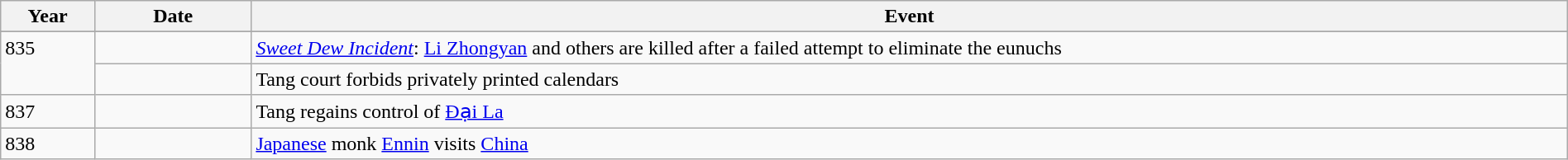<table class="wikitable" width="100%">
<tr>
<th style="width:6%">Year</th>
<th style="width:10%">Date</th>
<th>Event</th>
</tr>
<tr>
</tr>
<tr>
<td rowspan="2" valign="top">835</td>
<td></td>
<td><em><a href='#'>Sweet Dew Incident</a></em>: <a href='#'>Li Zhongyan</a> and others are killed after a failed attempt to eliminate the eunuchs</td>
</tr>
<tr>
<td></td>
<td>Tang court forbids privately printed calendars</td>
</tr>
<tr>
<td>837</td>
<td></td>
<td>Tang regains control of <a href='#'>Đại La</a></td>
</tr>
<tr>
<td>838</td>
<td></td>
<td><a href='#'>Japanese</a> monk <a href='#'>Ennin</a> visits <a href='#'>China</a></td>
</tr>
</table>
